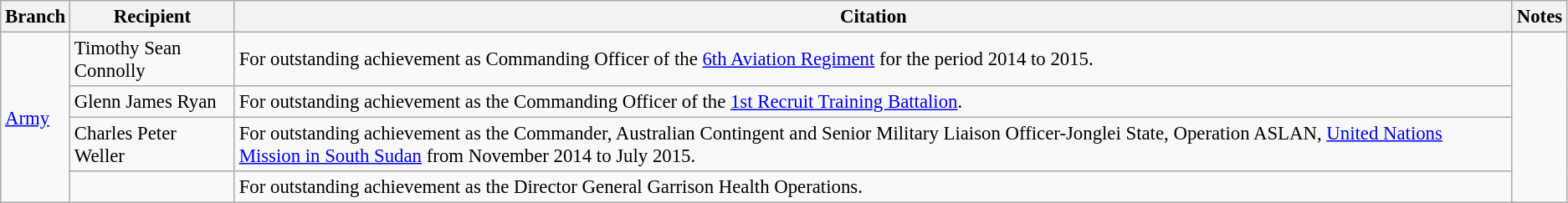<table class="wikitable" style="font-size:95%;">
<tr>
<th>Branch</th>
<th>Recipient</th>
<th>Citation</th>
<th>Notes</th>
</tr>
<tr>
<td rowspan=4><a href='#'>Army</a></td>
<td> Timothy Sean Connolly </td>
<td>For outstanding achievement as Commanding Officer of the <a href='#'>6th Aviation Regiment</a> for the period 2014 to 2015.</td>
<td rowspan=4></td>
</tr>
<tr>
<td> Glenn James Ryan </td>
<td>For outstanding achievement as the Commanding Officer of the <a href='#'>1st Recruit Training Battalion</a>.</td>
</tr>
<tr>
<td> Charles Peter Weller </td>
<td>For outstanding achievement as the Commander, Australian Contingent and Senior Military Liaison Officer-Jonglei State, Operation ASLAN, <a href='#'>United Nations Mission in South Sudan</a> from November 2014 to July 2015.</td>
</tr>
<tr>
<td></td>
<td>For outstanding achievement as the Director General Garrison Health Operations.</td>
</tr>
</table>
